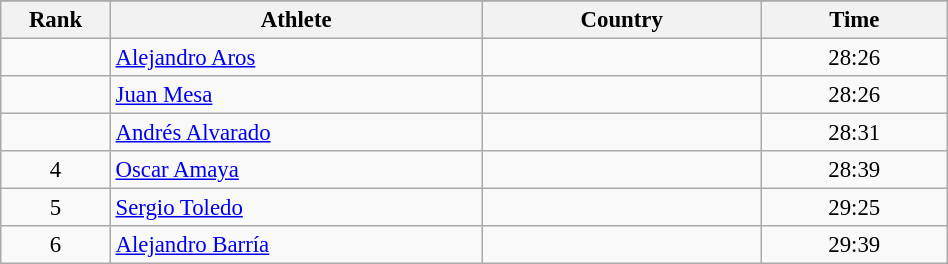<table class="wikitable sortable" style=" text-align:center; font-size:95%;" width="50%">
<tr>
</tr>
<tr>
<th width=5%>Rank</th>
<th width=20%>Athlete</th>
<th width=15%>Country</th>
<th width=10%>Time</th>
</tr>
<tr>
<td align=center></td>
<td align=left><a href='#'>Alejandro Aros</a></td>
<td align=left></td>
<td>28:26</td>
</tr>
<tr>
<td align=center></td>
<td align=left><a href='#'>Juan Mesa</a></td>
<td align=left></td>
<td>28:26</td>
</tr>
<tr>
<td align=center></td>
<td align=left><a href='#'>Andrés Alvarado</a></td>
<td align=left></td>
<td>28:31</td>
</tr>
<tr>
<td align=center>4</td>
<td align=left><a href='#'>Oscar Amaya</a></td>
<td align=left></td>
<td>28:39</td>
</tr>
<tr>
<td align=center>5</td>
<td align=left><a href='#'>Sergio Toledo</a></td>
<td align=left></td>
<td>29:25</td>
</tr>
<tr>
<td align=center>6</td>
<td align=left><a href='#'>Alejandro Barría</a></td>
<td align=left></td>
<td>29:39</td>
</tr>
</table>
